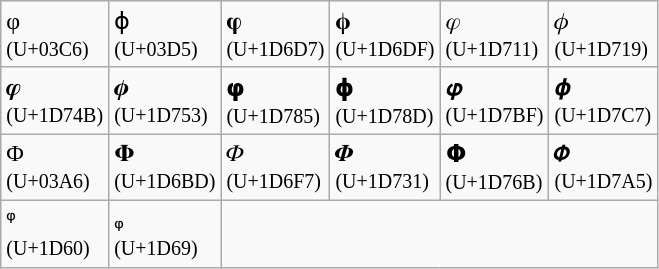<table class="wikitable">
<tr>
<td>φ<br><small>(U+03C6)</small></td>
<td>ϕ<br><small>(U+03D5)</small></td>
<td>𝛗<br><small>(U+1D6D7)</small></td>
<td>𝛟<br><small>(U+1D6DF)</small></td>
<td>𝜑<br><small>(U+1D711)</small></td>
<td>𝜙<br><small>(U+1D719)</small></td>
</tr>
<tr>
<td>𝝋<br><small>(U+1D74B)</small></td>
<td>𝝓<br><small>(U+1D753)</small></td>
<td>𝞅<br><small>(U+1D785)</small></td>
<td>𝞍<br><small>(U+1D78D)</small></td>
<td>𝞿<br><small>(U+1D7BF)</small></td>
<td>𝟇<br><small>(U+1D7C7)</small></td>
</tr>
<tr>
<td>Φ<br><small>(U+03A6)</small></td>
<td>𝚽<br><small>(U+1D6BD)</small></td>
<td>𝛷<br><small>(U+1D6F7)</small></td>
<td>𝜱<br><small>(U+1D731)</small></td>
<td>𝝫<br><small>(U+1D76B)</small></td>
<td>𝞥<br><small>(U+1D7A5)</small></td>
</tr>
<tr>
<td>ᵠ<br><small>(U+1D60)</small></td>
<td>ᵩ<br><small>(U+1D69)</small></td>
</tr>
</table>
